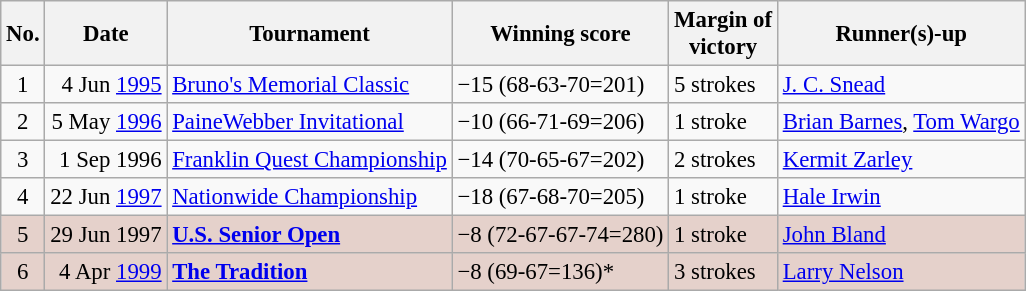<table class="wikitable" style="font-size:95%;">
<tr>
<th>No.</th>
<th>Date</th>
<th>Tournament</th>
<th>Winning score</th>
<th>Margin of<br>victory</th>
<th>Runner(s)-up</th>
</tr>
<tr>
<td align=center>1</td>
<td align=right>4 Jun <a href='#'>1995</a></td>
<td><a href='#'>Bruno's Memorial Classic</a></td>
<td>−15 (68-63-70=201)</td>
<td>5 strokes</td>
<td> <a href='#'>J. C. Snead</a></td>
</tr>
<tr>
<td align=center>2</td>
<td align=right>5 May <a href='#'>1996</a></td>
<td><a href='#'>PaineWebber Invitational</a></td>
<td>−10 (66-71-69=206)</td>
<td>1 stroke</td>
<td> <a href='#'>Brian Barnes</a>,  <a href='#'>Tom Wargo</a></td>
</tr>
<tr>
<td align=center>3</td>
<td align=right>1 Sep 1996</td>
<td><a href='#'>Franklin Quest Championship</a></td>
<td>−14 (70-65-67=202)</td>
<td>2 strokes</td>
<td> <a href='#'>Kermit Zarley</a></td>
</tr>
<tr>
<td align=center>4</td>
<td align=right>22 Jun <a href='#'>1997</a></td>
<td><a href='#'>Nationwide Championship</a></td>
<td>−18 (67-68-70=205)</td>
<td>1 stroke</td>
<td> <a href='#'>Hale Irwin</a></td>
</tr>
<tr style="background:#e5d1cb;">
<td align=center>5</td>
<td align=right>29 Jun 1997</td>
<td><strong><a href='#'>U.S. Senior Open</a></strong></td>
<td>−8 (72-67-67-74=280)</td>
<td>1 stroke</td>
<td> <a href='#'>John Bland</a></td>
</tr>
<tr style="background:#e5d1cb;">
<td align=center>6</td>
<td align=right>4 Apr <a href='#'>1999</a></td>
<td><strong><a href='#'>The Tradition</a></strong></td>
<td>−8 (69-67=136)*</td>
<td>3 strokes</td>
<td> <a href='#'>Larry Nelson</a></td>
</tr>
</table>
